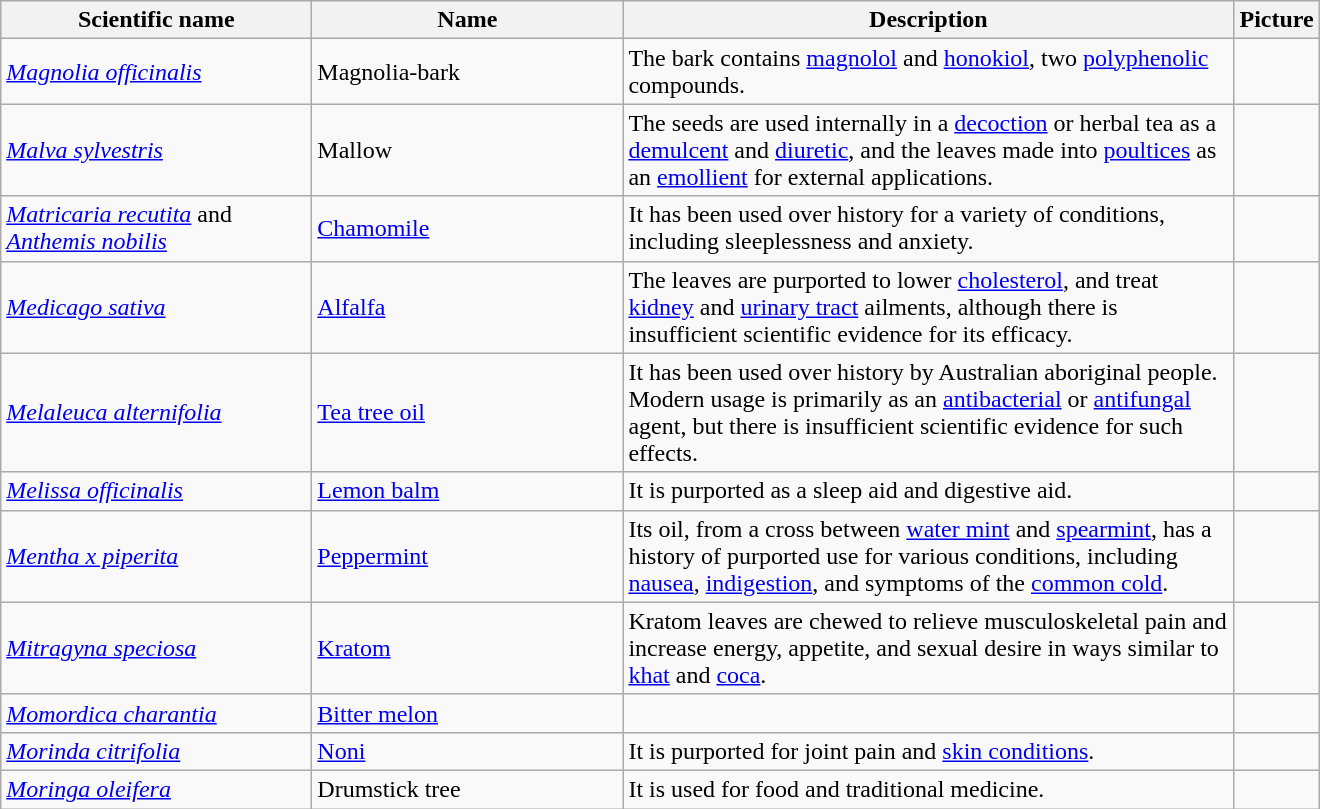<table class="wikitable sortable">
<tr>
<th width=200px>Scientific name</th>
<th width=200px>Name</th>
<th width=400px>Description</th>
<th>Picture</th>
</tr>
<tr>
<td><em><a href='#'>Magnolia officinalis</a></em></td>
<td>Magnolia-bark</td>
<td>The bark contains <a href='#'>magnolol</a> and <a href='#'>honokiol</a>, two <a href='#'>polyphenolic</a> compounds.</td>
<td></td>
</tr>
<tr>
<td><em><a href='#'>Malva sylvestris</a></em></td>
<td>Mallow</td>
<td>The seeds are used internally in a <a href='#'>decoction</a> or herbal tea as a <a href='#'>demulcent</a> and <a href='#'>diuretic</a>, and the leaves made into <a href='#'>poultices</a> as an <a href='#'>emollient</a> for external applications.</td>
<td></td>
</tr>
<tr>
<td><em><a href='#'>Matricaria recutita</a></em> and <em><a href='#'>Anthemis nobilis</a></em></td>
<td><a href='#'>Chamomile</a></td>
<td>It has been used over history for a variety of conditions, including sleeplessness and anxiety.</td>
<td></td>
</tr>
<tr>
<td><em><a href='#'>Medicago sativa</a></em></td>
<td><a href='#'>Alfalfa</a></td>
<td>The leaves are purported to lower <a href='#'>cholesterol</a>, and treat <a href='#'>kidney</a> and <a href='#'>urinary tract</a> ailments, although there is insufficient scientific evidence for its efficacy.</td>
<td></td>
</tr>
<tr>
<td><em><a href='#'>Melaleuca alternifolia</a></em></td>
<td><a href='#'>Tea tree oil</a></td>
<td>It has been used over history by Australian aboriginal people. Modern usage is primarily as an <a href='#'>antibacterial</a> or <a href='#'>antifungal</a> agent, but there is insufficient scientific evidence for such effects.</td>
<td></td>
</tr>
<tr>
<td><em><a href='#'>Melissa officinalis</a></em></td>
<td><a href='#'>Lemon balm</a></td>
<td>It is purported as a sleep aid and digestive aid.</td>
<td></td>
</tr>
<tr>
<td><em><a href='#'>Mentha x piperita</a></em></td>
<td><a href='#'>Peppermint</a></td>
<td>Its oil, from a cross between <a href='#'>water mint</a> and <a href='#'>spearmint</a>, has a history of purported use for various conditions, including <a href='#'>nausea</a>, <a href='#'>indigestion</a>, and symptoms of the <a href='#'>common cold</a>.</td>
<td></td>
</tr>
<tr>
<td><em><a href='#'>Mitragyna speciosa</a></em></td>
<td><a href='#'>Kratom</a></td>
<td>Kratom leaves are chewed to relieve musculoskeletal pain and increase energy, appetite, and sexual desire in ways similar to <a href='#'>khat</a> and <a href='#'>coca</a>.</td>
<td></td>
</tr>
<tr>
<td><em><a href='#'>Momordica charantia</a></em></td>
<td><a href='#'>Bitter melon</a></td>
<td></td>
<td></td>
</tr>
<tr>
<td><em><a href='#'>Morinda citrifolia</a></em></td>
<td><a href='#'>Noni</a></td>
<td>It is purported for joint pain and <a href='#'>skin conditions</a>.</td>
<td></td>
</tr>
<tr>
<td><em><a href='#'>Moringa oleifera</a></em></td>
<td>Drumstick tree</td>
<td>It is used for food and traditional medicine.</td>
<td></td>
</tr>
</table>
